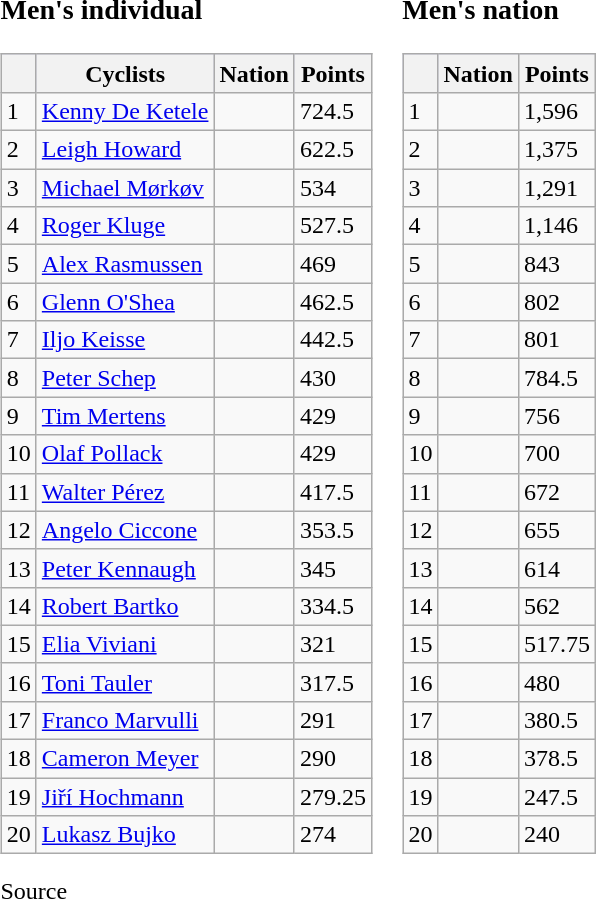<table class="vatop">
<tr valign="top">
<td><br><h3>Men's individual</h3><table class="wikitable sortable">
<tr style=background:#ccccff;>
<th></th>
<th>Cyclists</th>
<th>Nation</th>
<th>Points</th>
</tr>
<tr>
<td>1</td>
<td><a href='#'>Kenny De Ketele</a></td>
<td></td>
<td>724.5</td>
</tr>
<tr>
<td>2</td>
<td><a href='#'>Leigh Howard</a></td>
<td></td>
<td>622.5</td>
</tr>
<tr>
<td>3</td>
<td><a href='#'>Michael Mørkøv</a></td>
<td></td>
<td>534</td>
</tr>
<tr>
<td>4</td>
<td><a href='#'>Roger Kluge</a></td>
<td></td>
<td>527.5</td>
</tr>
<tr>
<td>5</td>
<td><a href='#'>Alex Rasmussen</a></td>
<td></td>
<td>469</td>
</tr>
<tr>
<td>6</td>
<td><a href='#'>Glenn O'Shea</a></td>
<td></td>
<td>462.5</td>
</tr>
<tr>
<td>7</td>
<td><a href='#'>Iljo Keisse</a></td>
<td></td>
<td>442.5</td>
</tr>
<tr>
<td>8</td>
<td><a href='#'>Peter Schep</a></td>
<td></td>
<td>430</td>
</tr>
<tr>
<td>9</td>
<td><a href='#'>Tim Mertens</a></td>
<td></td>
<td>429</td>
</tr>
<tr>
<td>10</td>
<td><a href='#'>Olaf Pollack</a></td>
<td></td>
<td>429</td>
</tr>
<tr>
<td>11</td>
<td><a href='#'>Walter Pérez</a></td>
<td></td>
<td>417.5</td>
</tr>
<tr>
<td>12</td>
<td><a href='#'>Angelo Ciccone</a></td>
<td></td>
<td>353.5</td>
</tr>
<tr>
<td>13</td>
<td><a href='#'>Peter Kennaugh</a></td>
<td></td>
<td>345</td>
</tr>
<tr>
<td>14</td>
<td><a href='#'>Robert Bartko</a></td>
<td></td>
<td>334.5</td>
</tr>
<tr>
<td>15</td>
<td><a href='#'>Elia Viviani</a></td>
<td></td>
<td>321</td>
</tr>
<tr>
<td>16</td>
<td><a href='#'>Toni Tauler</a></td>
<td></td>
<td>317.5</td>
</tr>
<tr>
<td>17</td>
<td><a href='#'>Franco Marvulli</a></td>
<td></td>
<td>291</td>
</tr>
<tr>
<td>18</td>
<td><a href='#'>Cameron Meyer</a></td>
<td></td>
<td>290</td>
</tr>
<tr>
<td>19</td>
<td><a href='#'>Jiří Hochmann</a></td>
<td></td>
<td>279.25</td>
</tr>
<tr>
<td>20</td>
<td><a href='#'>Lukasz Bujko</a></td>
<td></td>
<td>274</td>
</tr>
</table>
Source</td>
<td><br><h3>Men's nation</h3><table class="wikitable sortable">
<tr style=background:#ccccff;>
<th></th>
<th>Nation</th>
<th>Points</th>
</tr>
<tr>
<td>1</td>
<td></td>
<td>1,596</td>
</tr>
<tr>
<td>2</td>
<td></td>
<td>1,375</td>
</tr>
<tr>
<td>3</td>
<td></td>
<td>1,291</td>
</tr>
<tr>
<td>4</td>
<td></td>
<td>1,146</td>
</tr>
<tr>
<td>5</td>
<td></td>
<td>843</td>
</tr>
<tr>
<td>6</td>
<td></td>
<td>802</td>
</tr>
<tr>
<td>7</td>
<td></td>
<td>801</td>
</tr>
<tr>
<td>8</td>
<td></td>
<td>784.5</td>
</tr>
<tr>
<td>9</td>
<td></td>
<td>756</td>
</tr>
<tr>
<td>10</td>
<td></td>
<td>700</td>
</tr>
<tr>
<td>11</td>
<td></td>
<td>672</td>
</tr>
<tr>
<td>12</td>
<td></td>
<td>655</td>
</tr>
<tr>
<td>13</td>
<td></td>
<td>614</td>
</tr>
<tr>
<td>14</td>
<td></td>
<td>562</td>
</tr>
<tr>
<td>15</td>
<td></td>
<td>517.75</td>
</tr>
<tr>
<td>16</td>
<td></td>
<td>480</td>
</tr>
<tr>
<td>17</td>
<td></td>
<td>380.5</td>
</tr>
<tr>
<td>18</td>
<td></td>
<td>378.5</td>
</tr>
<tr>
<td>19</td>
<td></td>
<td>247.5</td>
</tr>
<tr>
<td>20</td>
<td></td>
<td>240</td>
</tr>
</table>
</td>
</tr>
</table>
